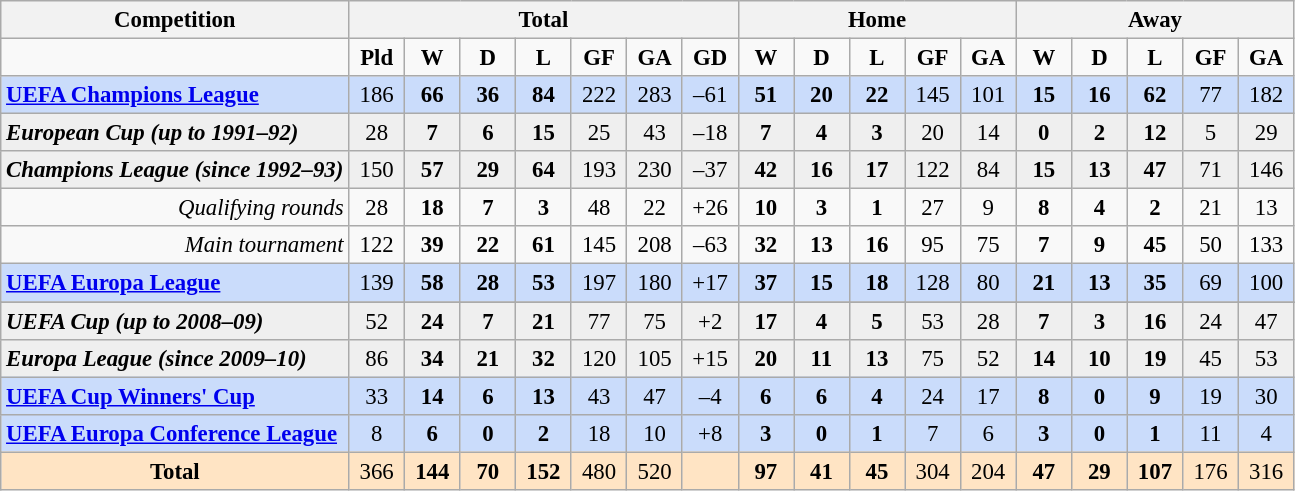<table class="wikitable" style="text-align: center; font-size:95%">
<tr>
<th width="225">Competition</th>
<th colspan=7>Total</th>
<th colspan=5>Home</th>
<th colspan=5>Away</th>
</tr>
<tr>
<td></td>
<td width="30"><strong>Pld</strong></td>
<td width="30"><strong>W</strong></td>
<td width="30"><strong>D</strong></td>
<td width="30"><strong>L</strong></td>
<td width="30"><strong>GF</strong></td>
<td width="30"><strong>GA</strong></td>
<td width="30"><strong>GD</strong></td>
<td width="30"><strong>W</strong></td>
<td width="30"><strong>D</strong></td>
<td width="30"><strong>L</strong></td>
<td width="30"><strong>GF</strong></td>
<td width="30"><strong>GA</strong></td>
<td width="30"><strong>W</strong></td>
<td width="30"><strong>D</strong></td>
<td width="30"><strong>L</strong></td>
<td width="30"><strong>GF</strong></td>
<td width="30"><strong>GA</strong></td>
</tr>
<tr bgcolor=#CADCFB>
<td align="left"><strong><a href='#'>UEFA Champions League</a></strong></td>
<td>186</td>
<td><strong>66</strong></td>
<td><strong>36</strong></td>
<td><strong>84</strong></td>
<td>222</td>
<td>283</td>
<td>–61</td>
<td><strong>51</strong></td>
<td><strong>20</strong></td>
<td><strong>22</strong></td>
<td>145</td>
<td>101</td>
<td><strong>15</strong></td>
<td><strong>16</strong></td>
<td><strong>62</strong></td>
<td>77</td>
<td>182</td>
</tr>
<tr bgcolor=#EFEFEF>
<td align="left"><strong><em>European Cup (up to 1991–92)</em></strong></td>
<td>28</td>
<td><strong>7</strong></td>
<td><strong>6</strong></td>
<td><strong>15</strong></td>
<td>25</td>
<td>43</td>
<td>–18</td>
<td><strong>7</strong></td>
<td><strong>4</strong></td>
<td><strong>3</strong></td>
<td>20</td>
<td>14</td>
<td><strong>0</strong></td>
<td><strong>2</strong></td>
<td><strong>12</strong></td>
<td>5</td>
<td>29</td>
</tr>
<tr bgcolor=#EFEFEF>
<td align="left"><strong><em>Champions League (since 1992–93)</em></strong></td>
<td>150</td>
<td><strong>57</strong></td>
<td><strong>29</strong></td>
<td><strong>64</strong></td>
<td>193</td>
<td>230</td>
<td>–37</td>
<td><strong>42</strong></td>
<td><strong>16</strong></td>
<td><strong>17</strong></td>
<td>122</td>
<td>84</td>
<td><strong>15</strong></td>
<td><strong>13</strong></td>
<td><strong>47</strong></td>
<td>71</td>
<td>146</td>
</tr>
<tr 71>
<td align="right"><em>Qualifying rounds</em></td>
<td>28</td>
<td><strong>18</strong></td>
<td><strong>7</strong></td>
<td><strong>3</strong></td>
<td>48</td>
<td>22</td>
<td>+26</td>
<td><strong>10</strong></td>
<td><strong>3</strong></td>
<td><strong>1</strong></td>
<td>27</td>
<td>9</td>
<td><strong>8</strong></td>
<td><strong>4</strong></td>
<td><strong>2</strong></td>
<td>21</td>
<td>13</td>
</tr>
<tr>
<td align="right"><em>Main tournament</em></td>
<td>122</td>
<td><strong>39</strong></td>
<td><strong>22</strong></td>
<td><strong>61</strong></td>
<td>145</td>
<td>208</td>
<td>–63</td>
<td><strong>32</strong></td>
<td><strong>13</strong></td>
<td><strong>16</strong></td>
<td>95</td>
<td>75</td>
<td><strong>7</strong></td>
<td><strong>9</strong></td>
<td><strong>45</strong></td>
<td>50</td>
<td>133</td>
</tr>
<tr bgcolor=#CADCFB>
<td align="left"><strong><a href='#'>UEFA Europa League</a></strong></td>
<td>139</td>
<td><strong>58</strong></td>
<td><strong>28</strong></td>
<td><strong>53</strong></td>
<td>197</td>
<td>180</td>
<td>+17</td>
<td><strong>37</strong></td>
<td><strong>15</strong></td>
<td><strong>18</strong></td>
<td>128</td>
<td>80</td>
<td><strong>21</strong></td>
<td><strong>13</strong></td>
<td><strong>35</strong></td>
<td>69</td>
<td>100</td>
</tr>
<tr bgcolor=#CADCFB>
</tr>
<tr bgcolor=#EFEFEF>
<td align="left"><strong><em>UEFA Cup (up to 2008–09)</em></strong></td>
<td>52</td>
<td><strong>24</strong></td>
<td><strong>7</strong></td>
<td><strong>21</strong></td>
<td>77</td>
<td>75</td>
<td>+2</td>
<td><strong>17</strong></td>
<td><strong>4</strong></td>
<td><strong>5</strong></td>
<td>53</td>
<td>28</td>
<td><strong>7</strong></td>
<td><strong>3</strong></td>
<td><strong>16</strong></td>
<td>24</td>
<td>47</td>
</tr>
<tr bgcolor=#EFEFEF>
<td align="left"><strong><em>Europa League (since 2009–10)</em></strong></td>
<td>86</td>
<td><strong>34</strong></td>
<td><strong>21</strong></td>
<td><strong>32</strong></td>
<td>120</td>
<td>105</td>
<td>+15</td>
<td><strong>20</strong></td>
<td><strong>11</strong></td>
<td><strong>13</strong></td>
<td>75</td>
<td>52</td>
<td><strong>14</strong></td>
<td><strong>10</strong></td>
<td><strong>19</strong></td>
<td>45</td>
<td>53</td>
</tr>
<tr bgcolor=#CADCFB>
<td align="left"><strong><a href='#'>UEFA Cup Winners' Cup</a></strong></td>
<td>33</td>
<td><strong>14</strong></td>
<td><strong>6</strong></td>
<td><strong>13</strong></td>
<td>43</td>
<td>47</td>
<td>–4</td>
<td><strong>6</strong></td>
<td><strong>6</strong></td>
<td><strong>4</strong></td>
<td>24</td>
<td>17</td>
<td><strong>8</strong></td>
<td><strong>0</strong></td>
<td><strong>9</strong></td>
<td>19</td>
<td>30</td>
</tr>
<tr bgcolor=#CADCFB>
<td align="left"><strong><a href='#'>UEFA Europa Conference League</a></strong></td>
<td>8</td>
<td><strong>6</strong></td>
<td><strong>0</strong></td>
<td><strong>2</strong></td>
<td>18</td>
<td>10</td>
<td>+8</td>
<td><strong>3</strong></td>
<td><strong>0</strong></td>
<td><strong>1</strong></td>
<td>7</td>
<td>6</td>
<td><strong>3</strong></td>
<td><strong>0</strong></td>
<td><strong>1</strong></td>
<td>11</td>
<td>4</td>
</tr>
<tr bgcolor=#ffe4c4>
<td><strong>Total</strong></td>
<td>366</td>
<td><strong>144</strong></td>
<td><strong>70</strong></td>
<td><strong>152</strong></td>
<td>480</td>
<td>520</td>
<td></td>
<td><strong>97</strong></td>
<td><strong>41</strong></td>
<td><strong>45</strong></td>
<td>304</td>
<td>204</td>
<td><strong>47</strong></td>
<td><strong>29</strong></td>
<td><strong>107</strong></td>
<td>176</td>
<td>316</td>
</tr>
</table>
